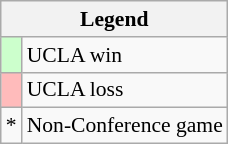<table class="wikitable" style="font-size:90%">
<tr>
<th colspan=2>Legend</th>
</tr>
<tr>
<td style="background:#ccffcc;"> </td>
<td>UCLA win</td>
</tr>
<tr>
<td style="background:#fbb;"> </td>
<td>UCLA loss</td>
</tr>
<tr>
<td>*</td>
<td>Non-Conference game</td>
</tr>
</table>
